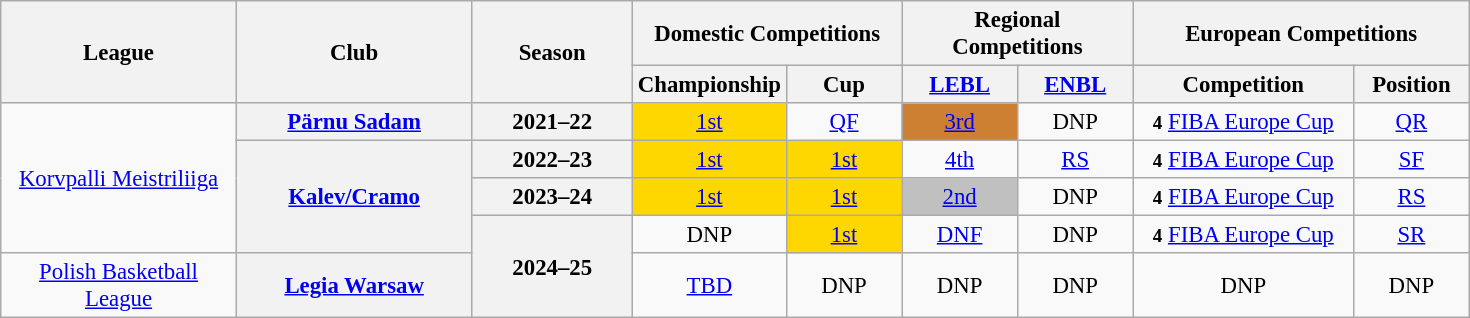<table class="wikitable" style="text-align:center; font-size:95%">
<tr>
<th width="150" rowspan=2>League</th>
<th width="150" rowspan=2>Club</th>
<th width="100" rowspan=2>Season</th>
<th colspan=2>Domestic Competitions</th>
<th colspan=2>Regional Competitions</th>
<th colspan=2>European Competitions</th>
</tr>
<tr>
<th width="70">Championship</th>
<th width="70">Cup</th>
<th width="70"><a href='#'>LEBL</a></th>
<th width="70"><a href='#'>ENBL</a></th>
<th width="140">Competition</th>
<th width="70">Position</th>
</tr>
<tr>
<td rowspan=4><a href='#'>Korvpalli Meistriliiga</a></td>
<th><a href='#'>Pärnu Sadam</a></th>
<th>2021–22</th>
<td style="background:gold"><a href='#'>1st</a></td>
<td style="background:"><a href='#'>QF</a></td>
<td style="background:#CD7F32"><a href='#'>3rd</a></td>
<td>DNP</td>
<td><small><strong>4</strong></small> <a href='#'>FIBA Europe Cup</a></td>
<td><a href='#'>QR</a></td>
</tr>
<tr>
<th rowspan=3><a href='#'>Kalev/Cramo</a></th>
<th>2022–23</th>
<td style="background:gold"><a href='#'>1st</a></td>
<td style="background:gold"><a href='#'>1st</a></td>
<td style="background:"><a href='#'>4th</a></td>
<td><a href='#'>RS</a></td>
<td><small><strong>4</strong></small> <a href='#'>FIBA Europe Cup</a></td>
<td><a href='#'>SF</a></td>
</tr>
<tr>
<th>2023–24</th>
<td style="background:gold"><a href='#'>1st</a></td>
<td style="background:gold"><a href='#'>1st</a></td>
<td style="background:silver"><a href='#'>2nd</a></td>
<td>DNP</td>
<td><small><strong>4</strong></small> <a href='#'>FIBA Europe Cup</a></td>
<td><a href='#'>RS</a></td>
</tr>
<tr>
<th rowspan=2>2024–25</th>
<td>DNP</td>
<td style="background:gold"><a href='#'>1st</a></td>
<td style="background:"><a href='#'>DNF</a></td>
<td>DNP</td>
<td><small><strong>4</strong></small> <a href='#'>FIBA Europe Cup</a></td>
<td><a href='#'>SR</a></td>
</tr>
<tr>
<td><a href='#'>Polish Basketball League</a></td>
<th><a href='#'>Legia Warsaw</a></th>
<td style="background:"><a href='#'>TBD</a></td>
<td>DNP</td>
<td>DNP</td>
<td>DNP</td>
<td>DNP</td>
<td>DNP</td>
</tr>
</table>
